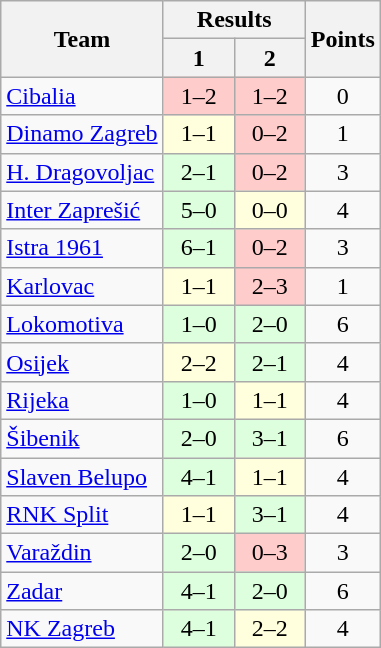<table class="wikitable" style="text-align:center">
<tr>
<th rowspan=2>Team</th>
<th colspan=2>Results</th>
<th rowspan=2>Points</th>
</tr>
<tr>
<th width=40>1</th>
<th width=40>2</th>
</tr>
<tr>
<td align=left><a href='#'>Cibalia</a></td>
<td bgcolor="#ffcccc">1–2</td>
<td bgcolor="ffcccc">1–2</td>
<td>0</td>
</tr>
<tr>
<td align=left><a href='#'>Dinamo Zagreb</a></td>
<td bgcolor="ffffdd">1–1</td>
<td bgcolor="#ffcccc">0–2</td>
<td>1</td>
</tr>
<tr>
<td align=left><a href='#'>H. Dragovoljac</a></td>
<td bgcolor="#ddffdd">2–1</td>
<td bgcolor="#ffcccc">0–2</td>
<td>3</td>
</tr>
<tr>
<td align=left><a href='#'>Inter Zaprešić</a></td>
<td bgcolor="#ddffdd">5–0</td>
<td bgcolor="ffffdd">0–0</td>
<td>4</td>
</tr>
<tr>
<td align=left><a href='#'>Istra 1961</a></td>
<td bgcolor="#ddffdd">6–1</td>
<td bgcolor="#ffcccc">0–2</td>
<td>3</td>
</tr>
<tr>
<td align=left><a href='#'>Karlovac</a></td>
<td bgcolor="#ffffdd">1–1</td>
<td bgcolor="#ffcccc">2–3</td>
<td>1</td>
</tr>
<tr>
<td align=left><a href='#'>Lokomotiva</a></td>
<td bgcolor="#ddffdd">1–0</td>
<td bgcolor="#ddffdd">2–0</td>
<td>6</td>
</tr>
<tr>
<td align=left><a href='#'>Osijek</a></td>
<td bgcolor="#ffffdd">2–2</td>
<td bgcolor="#ddffdd">2–1</td>
<td>4</td>
</tr>
<tr>
<td align=left><a href='#'>Rijeka</a></td>
<td bgcolor="#ddffdd">1–0</td>
<td bgcolor="ffffdd">1–1</td>
<td>4</td>
</tr>
<tr>
<td align=left><a href='#'>Šibenik</a></td>
<td bgcolor="#ddffdd">2–0</td>
<td bgcolor="#ddffdd">3–1</td>
<td>6</td>
</tr>
<tr>
<td align=left><a href='#'>Slaven Belupo</a></td>
<td bgcolor="#ddffdd">4–1</td>
<td bgcolor="#ffffdd">1–1</td>
<td>4</td>
</tr>
<tr>
<td align=left><a href='#'>RNK Split</a></td>
<td bgcolor="ffffdd">1–1</td>
<td bgcolor="#ddffdd">3–1</td>
<td>4</td>
</tr>
<tr>
<td align=left><a href='#'>Varaždin</a></td>
<td bgcolor="#ddffdd">2–0</td>
<td bgcolor="#ffcccc">0–3</td>
<td>3</td>
</tr>
<tr>
<td align=left><a href='#'>Zadar</a></td>
<td bgcolor="ddffdd">4–1</td>
<td bgcolor="#ddffdd">2–0</td>
<td>6</td>
</tr>
<tr>
<td align=left><a href='#'>NK Zagreb</a></td>
<td bgcolor="#ddffdd">4–1</td>
<td bgcolor="#ffffdd">2–2</td>
<td>4</td>
</tr>
</table>
